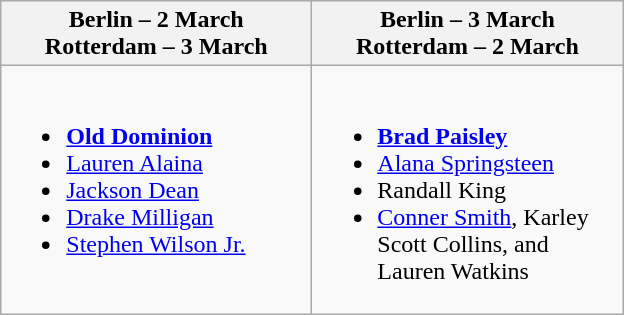<table class="wikitable">
<tr>
<th scope="col" style="width: 200px;">Berlin – 2 March <br> Rotterdam – 3 March</th>
<th scope="col" style="width: 200px;">Berlin – 3 March <br> Rotterdam – 2 March</th>
</tr>
<tr style="vertical-align: top;">
<td><br><ul><li><strong><a href='#'>Old Dominion</a></strong></li><li><a href='#'>Lauren Alaina</a></li><li><a href='#'>Jackson Dean</a></li><li><a href='#'>Drake Milligan</a></li><li><a href='#'>Stephen Wilson Jr.</a></li></ul></td>
<td><br><ul><li><strong><a href='#'>Brad Paisley</a></strong></li><li><a href='#'>Alana Springsteen</a></li><li>Randall King</li><li><a href='#'>Conner Smith</a>, Karley Scott Collins, and Lauren Watkins</li></ul></td>
</tr>
</table>
